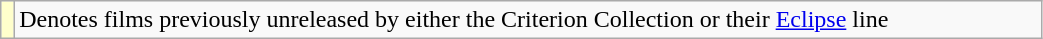<table class="wikitable" width="55%;">
<tr>
<td style="background:#ffc; text-align:center;"></td>
<td>Denotes films previously unreleased by either the Criterion Collection or their <a href='#'>Eclipse</a> line</td>
</tr>
</table>
